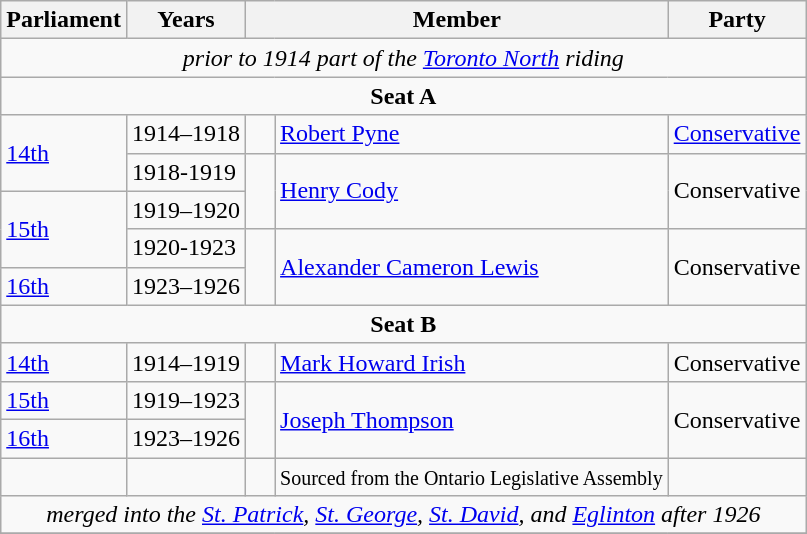<table class="wikitable">
<tr>
<th>Parliament</th>
<th>Years</th>
<th colspan="2">Member</th>
<th>Party</th>
</tr>
<tr>
<td colspan="5" align="center"><em>prior to 1914 part of the <a href='#'>Toronto North</a> riding</em></td>
</tr>
<tr>
<td colspan="5" align="center"><strong>Seat A</strong></td>
</tr>
<tr>
<td rowspan="2"><a href='#'>14th</a></td>
<td>1914–1918</td>
<td>   </td>
<td><a href='#'>Robert Pyne</a></td>
<td><a href='#'>Conservative</a></td>
</tr>
<tr>
<td>1918-1919</td>
<td rowspan="2" >   </td>
<td rowspan="2"><a href='#'>Henry Cody</a></td>
<td rowspan="2">Conservative</td>
</tr>
<tr>
<td rowspan="2"><a href='#'>15th</a></td>
<td>1919–1920</td>
</tr>
<tr>
<td>1920-1923</td>
<td rowspan="2" >   </td>
<td rowspan="2"><a href='#'>Alexander Cameron Lewis</a></td>
<td rowspan="2">Conservative</td>
</tr>
<tr>
<td><a href='#'>16th</a></td>
<td>1923–1926</td>
</tr>
<tr>
<td colspan="5" align="center"><strong>Seat B</strong></td>
</tr>
<tr>
<td><a href='#'>14th</a></td>
<td>1914–1919</td>
<td>   </td>
<td><a href='#'>Mark Howard Irish</a></td>
<td>Conservative</td>
</tr>
<tr>
<td><a href='#'>15th</a></td>
<td>1919–1923</td>
<td rowspan="2" >   </td>
<td rowspan="2"><a href='#'>Joseph Thompson</a></td>
<td rowspan="2">Conservative</td>
</tr>
<tr>
<td><a href='#'>16th</a></td>
<td>1923–1926</td>
</tr>
<tr>
<td></td>
<td></td>
<td></td>
<td><small>Sourced from the Ontario Legislative Assembly</small></td>
<td></td>
</tr>
<tr>
<td colspan="5" align="center"><em>merged into the <a href='#'>St. Patrick</a>, <a href='#'>St. George</a>, <a href='#'>St. David</a>, and <a href='#'>Eglinton</a> after 1926</em></td>
</tr>
<tr>
</tr>
</table>
